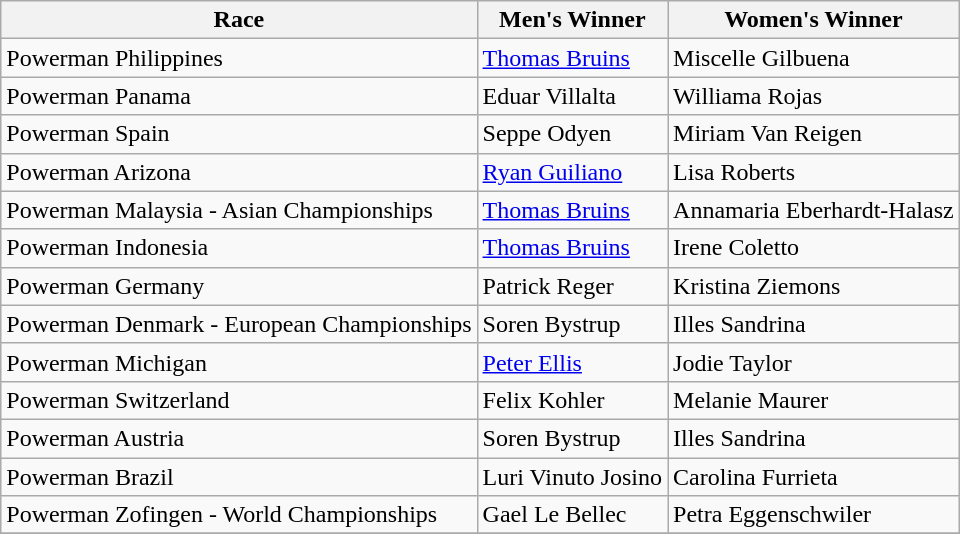<table class="wikitable">
<tr>
<th>Race</th>
<th>Men's Winner</th>
<th>Women's Winner</th>
</tr>
<tr>
<td> Powerman Philippines</td>
<td> <a href='#'>Thomas Bruins</a></td>
<td> Miscelle Gilbuena</td>
</tr>
<tr>
<td> Powerman Panama</td>
<td> Eduar Villalta</td>
<td> Williama Rojas</td>
</tr>
<tr>
<td> Powerman Spain</td>
<td> Seppe Odyen</td>
<td> Miriam Van Reigen</td>
</tr>
<tr>
<td> Powerman Arizona</td>
<td> <a href='#'>Ryan Guiliano</a></td>
<td> Lisa Roberts</td>
</tr>
<tr>
<td> Powerman Malaysia - Asian Championships</td>
<td> <a href='#'>Thomas Bruins</a></td>
<td> Annamaria Eberhardt-Halasz</td>
</tr>
<tr>
<td> Powerman Indonesia</td>
<td> <a href='#'>Thomas Bruins</a></td>
<td> Irene Coletto</td>
</tr>
<tr>
<td> Powerman Germany</td>
<td> Patrick Reger</td>
<td> Kristina Ziemons</td>
</tr>
<tr>
<td>  Powerman Denmark - European Championships</td>
<td> Soren Bystrup</td>
<td> Illes Sandrina</td>
</tr>
<tr>
<td> Powerman Michigan</td>
<td> <a href='#'>Peter Ellis</a></td>
<td> Jodie Taylor</td>
</tr>
<tr>
<td>   Powerman Switzerland</td>
<td> Felix Kohler</td>
<td> Melanie Maurer</td>
</tr>
<tr>
<td>   Powerman Austria</td>
<td> Soren Bystrup</td>
<td> Illes Sandrina</td>
</tr>
<tr>
<td>   Powerman Brazil</td>
<td> Luri Vinuto Josino</td>
<td> Carolina Furrieta</td>
</tr>
<tr>
<td>   Powerman Zofingen - World Championships</td>
<td> Gael Le Bellec</td>
<td> Petra Eggenschwiler</td>
</tr>
<tr>
</tr>
</table>
